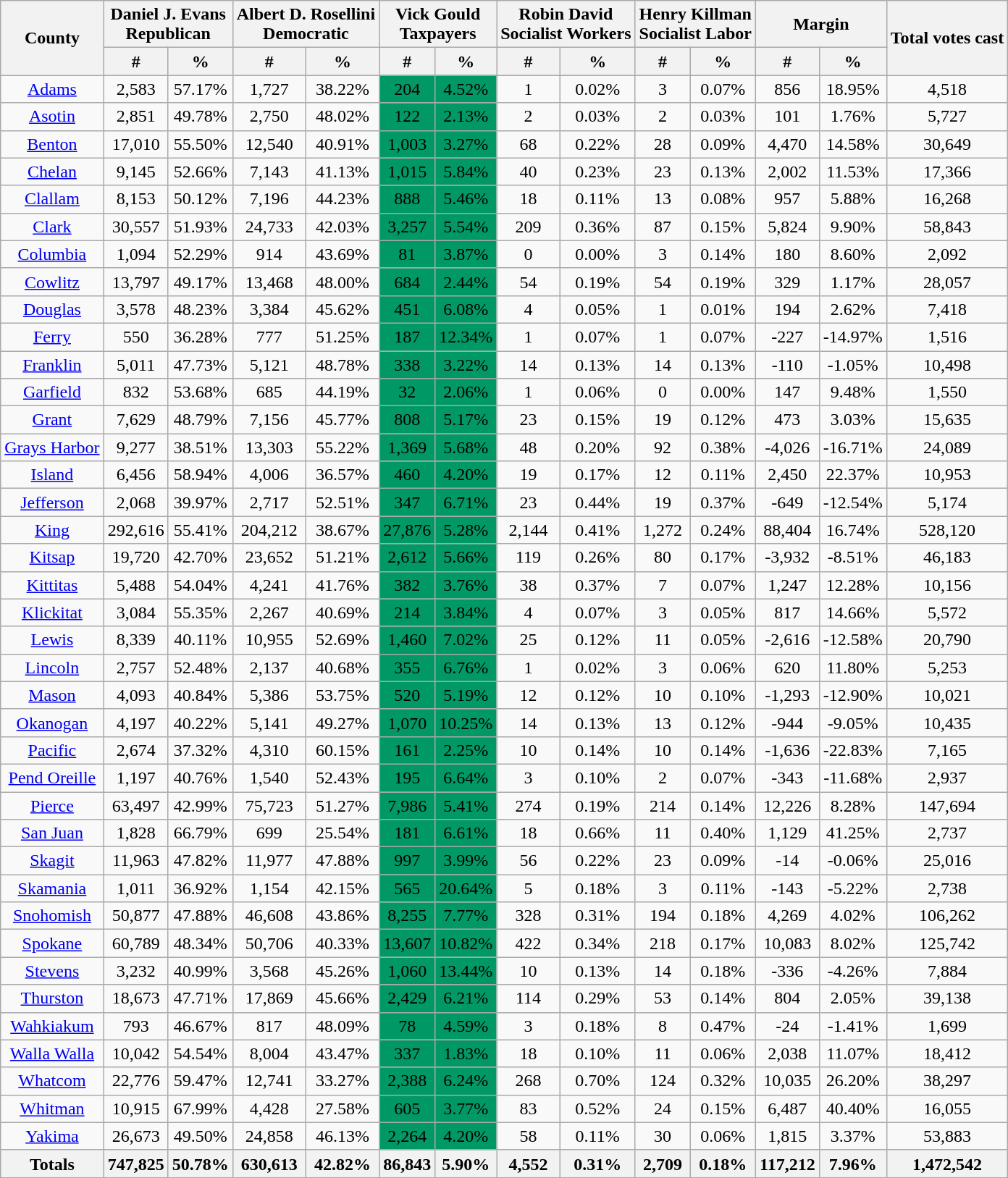<table class="wikitable sortable">
<tr>
<th style="text-align:center;" rowspan="2">County</th>
<th style="text-align:center;" colspan="2">Daniel J. Evans<br>Republican</th>
<th style="text-align:center;" colspan="2">Albert D. Rosellini<br>Democratic</th>
<th style="text-align:center;" colspan="2">Vick Gould<br>Taxpayers</th>
<th style="text-align:center;" colspan="2">Robin David<br>Socialist Workers</th>
<th style="text-align:center;" colspan="2">Henry Killman<br>Socialist Labor</th>
<th style="text-align:center;" colspan="2">Margin</th>
<th style="text-align:center;" rowspan="2">Total votes cast</th>
</tr>
<tr bgcolor="lightgrey">
<th style="text-align:center;" data-sort-type="number">#</th>
<th style="text-align:center;" data-sort-type="number">%</th>
<th style="text-align:center;" data-sort-type="number">#</th>
<th style="text-align:center;" data-sort-type="number">%</th>
<th style="text-align:center;" data-sort-type="number">#</th>
<th style="text-align:center;" data-sort-type="number">%</th>
<th style="text-align:center;" data-sort-type="number">#</th>
<th style="text-align:center;" data-sort-type="number">%</th>
<th style="text-align:center;" data-sort-type="number">#</th>
<th style="text-align:center;" data-sort-type="number">%</th>
<th style="text-align:center;" data-sort-type="number">#</th>
<th style="text-align:center;" data-sort-type="number">%</th>
</tr>
<tr style="text-align:center;">
<td><a href='#'>Adams</a></td>
<td>2,583</td>
<td>57.17%</td>
<td>1,727</td>
<td>38.22%</td>
<td bgcolor="#009966">204</td>
<td bgcolor="#009966">4.52%</td>
<td>1</td>
<td>0.02%</td>
<td>3</td>
<td>0.07%</td>
<td>856</td>
<td>18.95%</td>
<td>4,518</td>
</tr>
<tr style="text-align:center;">
<td><a href='#'>Asotin</a></td>
<td>2,851</td>
<td>49.78%</td>
<td>2,750</td>
<td>48.02%</td>
<td bgcolor="#009966">122</td>
<td bgcolor="#009966">2.13%</td>
<td>2</td>
<td>0.03%</td>
<td>2</td>
<td>0.03%</td>
<td>101</td>
<td>1.76%</td>
<td>5,727</td>
</tr>
<tr style="text-align:center;">
<td><a href='#'>Benton</a></td>
<td>17,010</td>
<td>55.50%</td>
<td>12,540</td>
<td>40.91%</td>
<td bgcolor="#009966">1,003</td>
<td bgcolor="#009966">3.27%</td>
<td>68</td>
<td>0.22%</td>
<td>28</td>
<td>0.09%</td>
<td>4,470</td>
<td>14.58%</td>
<td>30,649</td>
</tr>
<tr style="text-align:center;">
<td><a href='#'>Chelan</a></td>
<td>9,145</td>
<td>52.66%</td>
<td>7,143</td>
<td>41.13%</td>
<td bgcolor="#009966">1,015</td>
<td bgcolor="#009966">5.84%</td>
<td>40</td>
<td>0.23%</td>
<td>23</td>
<td>0.13%</td>
<td>2,002</td>
<td>11.53%</td>
<td>17,366</td>
</tr>
<tr style="text-align:center;">
<td><a href='#'>Clallam</a></td>
<td>8,153</td>
<td>50.12%</td>
<td>7,196</td>
<td>44.23%</td>
<td bgcolor="#009966">888</td>
<td bgcolor="#009966">5.46%</td>
<td>18</td>
<td>0.11%</td>
<td>13</td>
<td>0.08%</td>
<td>957</td>
<td>5.88%</td>
<td>16,268</td>
</tr>
<tr style="text-align:center;">
<td><a href='#'>Clark</a></td>
<td>30,557</td>
<td>51.93%</td>
<td>24,733</td>
<td>42.03%</td>
<td bgcolor="#009966">3,257</td>
<td bgcolor="#009966">5.54%</td>
<td>209</td>
<td>0.36%</td>
<td>87</td>
<td>0.15%</td>
<td>5,824</td>
<td>9.90%</td>
<td>58,843</td>
</tr>
<tr style="text-align:center;">
<td><a href='#'>Columbia</a></td>
<td>1,094</td>
<td>52.29%</td>
<td>914</td>
<td>43.69%</td>
<td bgcolor="#009966">81</td>
<td bgcolor="#009966">3.87%</td>
<td>0</td>
<td>0.00%</td>
<td>3</td>
<td>0.14%</td>
<td>180</td>
<td>8.60%</td>
<td>2,092</td>
</tr>
<tr style="text-align:center;">
<td><a href='#'>Cowlitz</a></td>
<td>13,797</td>
<td>49.17%</td>
<td>13,468</td>
<td>48.00%</td>
<td bgcolor="#009966">684</td>
<td bgcolor="#009966">2.44%</td>
<td>54</td>
<td>0.19%</td>
<td>54</td>
<td>0.19%</td>
<td>329</td>
<td>1.17%</td>
<td>28,057</td>
</tr>
<tr style="text-align:center;">
<td><a href='#'>Douglas</a></td>
<td>3,578</td>
<td>48.23%</td>
<td>3,384</td>
<td>45.62%</td>
<td bgcolor="#009966">451</td>
<td bgcolor="#009966">6.08%</td>
<td>4</td>
<td>0.05%</td>
<td>1</td>
<td>0.01%</td>
<td>194</td>
<td>2.62%</td>
<td>7,418</td>
</tr>
<tr style="text-align:center;">
<td><a href='#'>Ferry</a></td>
<td>550</td>
<td>36.28%</td>
<td>777</td>
<td>51.25%</td>
<td bgcolor="#009966">187</td>
<td bgcolor="#009966">12.34%</td>
<td>1</td>
<td>0.07%</td>
<td>1</td>
<td>0.07%</td>
<td>-227</td>
<td>-14.97%</td>
<td>1,516</td>
</tr>
<tr style="text-align:center;">
<td><a href='#'>Franklin</a></td>
<td>5,011</td>
<td>47.73%</td>
<td>5,121</td>
<td>48.78%</td>
<td bgcolor="#009966">338</td>
<td bgcolor="#009966">3.22%</td>
<td>14</td>
<td>0.13%</td>
<td>14</td>
<td>0.13%</td>
<td>-110</td>
<td>-1.05%</td>
<td>10,498</td>
</tr>
<tr style="text-align:center;">
<td><a href='#'>Garfield</a></td>
<td>832</td>
<td>53.68%</td>
<td>685</td>
<td>44.19%</td>
<td bgcolor="#009966">32</td>
<td bgcolor="#009966">2.06%</td>
<td>1</td>
<td>0.06%</td>
<td>0</td>
<td>0.00%</td>
<td>147</td>
<td>9.48%</td>
<td>1,550</td>
</tr>
<tr style="text-align:center;">
<td><a href='#'>Grant</a></td>
<td>7,629</td>
<td>48.79%</td>
<td>7,156</td>
<td>45.77%</td>
<td bgcolor="#009966">808</td>
<td bgcolor="#009966">5.17%</td>
<td>23</td>
<td>0.15%</td>
<td>19</td>
<td>0.12%</td>
<td>473</td>
<td>3.03%</td>
<td>15,635</td>
</tr>
<tr style="text-align:center;">
<td><a href='#'>Grays Harbor</a></td>
<td>9,277</td>
<td>38.51%</td>
<td>13,303</td>
<td>55.22%</td>
<td bgcolor="#009966">1,369</td>
<td bgcolor="#009966">5.68%</td>
<td>48</td>
<td>0.20%</td>
<td>92</td>
<td>0.38%</td>
<td>-4,026</td>
<td>-16.71%</td>
<td>24,089</td>
</tr>
<tr style="text-align:center;">
<td><a href='#'>Island</a></td>
<td>6,456</td>
<td>58.94%</td>
<td>4,006</td>
<td>36.57%</td>
<td bgcolor="#009966">460</td>
<td bgcolor="#009966">4.20%</td>
<td>19</td>
<td>0.17%</td>
<td>12</td>
<td>0.11%</td>
<td>2,450</td>
<td>22.37%</td>
<td>10,953</td>
</tr>
<tr style="text-align:center;">
<td><a href='#'>Jefferson</a></td>
<td>2,068</td>
<td>39.97%</td>
<td>2,717</td>
<td>52.51%</td>
<td bgcolor="#009966">347</td>
<td bgcolor="#009966">6.71%</td>
<td>23</td>
<td>0.44%</td>
<td>19</td>
<td>0.37%</td>
<td>-649</td>
<td>-12.54%</td>
<td>5,174</td>
</tr>
<tr style="text-align:center;">
<td><a href='#'>King</a></td>
<td>292,616</td>
<td>55.41%</td>
<td>204,212</td>
<td>38.67%</td>
<td bgcolor="#009966">27,876</td>
<td bgcolor="#009966">5.28%</td>
<td>2,144</td>
<td>0.41%</td>
<td>1,272</td>
<td>0.24%</td>
<td>88,404</td>
<td>16.74%</td>
<td>528,120</td>
</tr>
<tr style="text-align:center;">
<td><a href='#'>Kitsap</a></td>
<td>19,720</td>
<td>42.70%</td>
<td>23,652</td>
<td>51.21%</td>
<td bgcolor="#009966">2,612</td>
<td bgcolor="#009966">5.66%</td>
<td>119</td>
<td>0.26%</td>
<td>80</td>
<td>0.17%</td>
<td>-3,932</td>
<td>-8.51%</td>
<td>46,183</td>
</tr>
<tr style="text-align:center;">
<td><a href='#'>Kittitas</a></td>
<td>5,488</td>
<td>54.04%</td>
<td>4,241</td>
<td>41.76%</td>
<td bgcolor="#009966">382</td>
<td bgcolor="#009966">3.76%</td>
<td>38</td>
<td>0.37%</td>
<td>7</td>
<td>0.07%</td>
<td>1,247</td>
<td>12.28%</td>
<td>10,156</td>
</tr>
<tr style="text-align:center;">
<td><a href='#'>Klickitat</a></td>
<td>3,084</td>
<td>55.35%</td>
<td>2,267</td>
<td>40.69%</td>
<td bgcolor="#009966">214</td>
<td bgcolor="#009966">3.84%</td>
<td>4</td>
<td>0.07%</td>
<td>3</td>
<td>0.05%</td>
<td>817</td>
<td>14.66%</td>
<td>5,572</td>
</tr>
<tr style="text-align:center;">
<td><a href='#'>Lewis</a></td>
<td>8,339</td>
<td>40.11%</td>
<td>10,955</td>
<td>52.69%</td>
<td bgcolor="#009966">1,460</td>
<td bgcolor="#009966">7.02%</td>
<td>25</td>
<td>0.12%</td>
<td>11</td>
<td>0.05%</td>
<td>-2,616</td>
<td>-12.58%</td>
<td>20,790</td>
</tr>
<tr style="text-align:center;">
<td><a href='#'>Lincoln</a></td>
<td>2,757</td>
<td>52.48%</td>
<td>2,137</td>
<td>40.68%</td>
<td bgcolor="#009966">355</td>
<td bgcolor="#009966">6.76%</td>
<td>1</td>
<td>0.02%</td>
<td>3</td>
<td>0.06%</td>
<td>620</td>
<td>11.80%</td>
<td>5,253</td>
</tr>
<tr style="text-align:center;">
<td><a href='#'>Mason</a></td>
<td>4,093</td>
<td>40.84%</td>
<td>5,386</td>
<td>53.75%</td>
<td bgcolor="#009966">520</td>
<td bgcolor="#009966">5.19%</td>
<td>12</td>
<td>0.12%</td>
<td>10</td>
<td>0.10%</td>
<td>-1,293</td>
<td>-12.90%</td>
<td>10,021</td>
</tr>
<tr style="text-align:center;">
<td><a href='#'>Okanogan</a></td>
<td>4,197</td>
<td>40.22%</td>
<td>5,141</td>
<td>49.27%</td>
<td bgcolor="#009966">1,070</td>
<td bgcolor="#009966">10.25%</td>
<td>14</td>
<td>0.13%</td>
<td>13</td>
<td>0.12%</td>
<td>-944</td>
<td>-9.05%</td>
<td>10,435</td>
</tr>
<tr style="text-align:center;">
<td><a href='#'>Pacific</a></td>
<td>2,674</td>
<td>37.32%</td>
<td>4,310</td>
<td>60.15%</td>
<td bgcolor="#009966">161</td>
<td bgcolor="#009966">2.25%</td>
<td>10</td>
<td>0.14%</td>
<td>10</td>
<td>0.14%</td>
<td>-1,636</td>
<td>-22.83%</td>
<td>7,165</td>
</tr>
<tr style="text-align:center;">
<td><a href='#'>Pend Oreille</a></td>
<td>1,197</td>
<td>40.76%</td>
<td>1,540</td>
<td>52.43%</td>
<td bgcolor="#009966">195</td>
<td bgcolor="#009966">6.64%</td>
<td>3</td>
<td>0.10%</td>
<td>2</td>
<td>0.07%</td>
<td>-343</td>
<td>-11.68%</td>
<td>2,937</td>
</tr>
<tr style="text-align:center;">
<td><a href='#'>Pierce</a></td>
<td>63,497</td>
<td>42.99%</td>
<td>75,723</td>
<td>51.27%</td>
<td bgcolor="#009966">7,986</td>
<td bgcolor="#009966">5.41%</td>
<td>274</td>
<td>0.19%</td>
<td>214</td>
<td>0.14%</td>
<td>12,226</td>
<td>8.28%</td>
<td>147,694</td>
</tr>
<tr style="text-align:center;">
<td><a href='#'>San Juan</a></td>
<td>1,828</td>
<td>66.79%</td>
<td>699</td>
<td>25.54%</td>
<td bgcolor="#009966">181</td>
<td bgcolor="#009966">6.61%</td>
<td>18</td>
<td>0.66%</td>
<td>11</td>
<td>0.40%</td>
<td>1,129</td>
<td>41.25%</td>
<td>2,737</td>
</tr>
<tr style="text-align:center;">
<td><a href='#'>Skagit</a></td>
<td>11,963</td>
<td>47.82%</td>
<td>11,977</td>
<td>47.88%</td>
<td bgcolor="#009966">997</td>
<td bgcolor="#009966">3.99%</td>
<td>56</td>
<td>0.22%</td>
<td>23</td>
<td>0.09%</td>
<td>-14</td>
<td>-0.06%</td>
<td>25,016</td>
</tr>
<tr style="text-align:center;">
<td><a href='#'>Skamania</a></td>
<td>1,011</td>
<td>36.92%</td>
<td>1,154</td>
<td>42.15%</td>
<td bgcolor="#009966">565</td>
<td bgcolor="#009966">20.64%</td>
<td>5</td>
<td>0.18%</td>
<td>3</td>
<td>0.11%</td>
<td>-143</td>
<td>-5.22%</td>
<td>2,738</td>
</tr>
<tr style="text-align:center;">
<td><a href='#'>Snohomish</a></td>
<td>50,877</td>
<td>47.88%</td>
<td>46,608</td>
<td>43.86%</td>
<td bgcolor="#009966">8,255</td>
<td bgcolor="#009966">7.77%</td>
<td>328</td>
<td>0.31%</td>
<td>194</td>
<td>0.18%</td>
<td>4,269</td>
<td>4.02%</td>
<td>106,262</td>
</tr>
<tr style="text-align:center;">
<td><a href='#'>Spokane</a></td>
<td>60,789</td>
<td>48.34%</td>
<td>50,706</td>
<td>40.33%</td>
<td bgcolor="#009966">13,607</td>
<td bgcolor="#009966">10.82%</td>
<td>422</td>
<td>0.34%</td>
<td>218</td>
<td>0.17%</td>
<td>10,083</td>
<td>8.02%</td>
<td>125,742</td>
</tr>
<tr style="text-align:center;">
<td><a href='#'>Stevens</a></td>
<td>3,232</td>
<td>40.99%</td>
<td>3,568</td>
<td>45.26%</td>
<td bgcolor="#009966">1,060</td>
<td bgcolor="#009966">13.44%</td>
<td>10</td>
<td>0.13%</td>
<td>14</td>
<td>0.18%</td>
<td>-336</td>
<td>-4.26%</td>
<td>7,884</td>
</tr>
<tr style="text-align:center;">
<td><a href='#'>Thurston</a></td>
<td>18,673</td>
<td>47.71%</td>
<td>17,869</td>
<td>45.66%</td>
<td bgcolor="#009966">2,429</td>
<td bgcolor="#009966">6.21%</td>
<td>114</td>
<td>0.29%</td>
<td>53</td>
<td>0.14%</td>
<td>804</td>
<td>2.05%</td>
<td>39,138</td>
</tr>
<tr style="text-align:center;">
<td><a href='#'>Wahkiakum</a></td>
<td>793</td>
<td>46.67%</td>
<td>817</td>
<td>48.09%</td>
<td bgcolor="#009966">78</td>
<td bgcolor="#009966">4.59%</td>
<td>3</td>
<td>0.18%</td>
<td>8</td>
<td>0.47%</td>
<td>-24</td>
<td>-1.41%</td>
<td>1,699</td>
</tr>
<tr style="text-align:center;">
<td><a href='#'>Walla Walla</a></td>
<td>10,042</td>
<td>54.54%</td>
<td>8,004</td>
<td>43.47%</td>
<td bgcolor="#009966">337</td>
<td bgcolor="#009966">1.83%</td>
<td>18</td>
<td>0.10%</td>
<td>11</td>
<td>0.06%</td>
<td>2,038</td>
<td>11.07%</td>
<td>18,412</td>
</tr>
<tr style="text-align:center;">
<td><a href='#'>Whatcom</a></td>
<td>22,776</td>
<td>59.47%</td>
<td>12,741</td>
<td>33.27%</td>
<td bgcolor="#009966">2,388</td>
<td bgcolor="#009966">6.24%</td>
<td>268</td>
<td>0.70%</td>
<td>124</td>
<td>0.32%</td>
<td>10,035</td>
<td>26.20%</td>
<td>38,297</td>
</tr>
<tr style="text-align:center;">
<td><a href='#'>Whitman</a></td>
<td>10,915</td>
<td>67.99%</td>
<td>4,428</td>
<td>27.58%</td>
<td bgcolor="#009966">605</td>
<td bgcolor="#009966">3.77%</td>
<td>83</td>
<td>0.52%</td>
<td>24</td>
<td>0.15%</td>
<td>6,487</td>
<td>40.40%</td>
<td>16,055</td>
</tr>
<tr style="text-align:center;">
<td><a href='#'>Yakima</a></td>
<td>26,673</td>
<td>49.50%</td>
<td>24,858</td>
<td>46.13%</td>
<td bgcolor="#009966">2,264</td>
<td bgcolor="#009966">4.20%</td>
<td>58</td>
<td>0.11%</td>
<td>30</td>
<td>0.06%</td>
<td>1,815</td>
<td>3.37%</td>
<td>53,883</td>
</tr>
<tr>
<th>Totals</th>
<th>747,825</th>
<th>50.78%</th>
<th>630,613</th>
<th>42.82%</th>
<th>86,843</th>
<th>5.90%</th>
<th>4,552</th>
<th>0.31%</th>
<th>2,709</th>
<th>0.18%</th>
<th>117,212</th>
<th>7.96%</th>
<th>1,472,542</th>
</tr>
</table>
